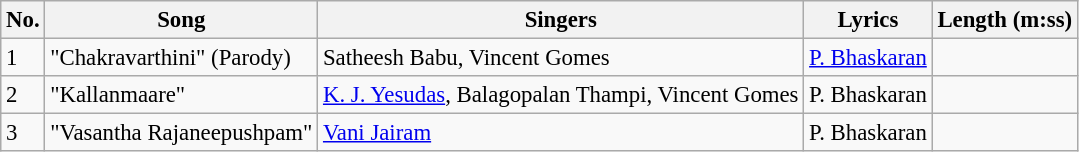<table class="wikitable" style="font-size:95%;">
<tr>
<th>No.</th>
<th>Song</th>
<th>Singers</th>
<th>Lyrics</th>
<th>Length (m:ss)</th>
</tr>
<tr>
<td>1</td>
<td>"Chakravarthini" (Parody)</td>
<td>Satheesh Babu, Vincent Gomes</td>
<td><a href='#'>P. Bhaskaran</a></td>
<td></td>
</tr>
<tr>
<td>2</td>
<td>"Kallanmaare"</td>
<td><a href='#'>K. J. Yesudas</a>, Balagopalan Thampi, Vincent Gomes</td>
<td>P. Bhaskaran</td>
<td></td>
</tr>
<tr>
<td>3</td>
<td>"Vasantha Rajaneepushpam"</td>
<td><a href='#'>Vani Jairam</a></td>
<td>P. Bhaskaran</td>
<td></td>
</tr>
</table>
